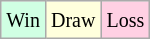<table class="wikitable">
<tr>
<td style="background-color: #d0ffe3;"><small>Win</small></td>
<td style="background-color: #ffffdd;"><small>Draw</small></td>
<td style="background-color: #ffd0e3;"><small>Loss</small></td>
</tr>
</table>
